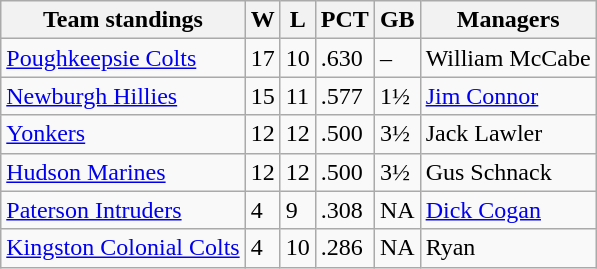<table class="wikitable">
<tr>
<th>Team standings</th>
<th>W</th>
<th>L</th>
<th>PCT</th>
<th>GB</th>
<th>Managers</th>
</tr>
<tr>
<td><a href='#'>Poughkeepsie Colts</a></td>
<td>17</td>
<td>10</td>
<td>.630</td>
<td>–</td>
<td>William McCabe</td>
</tr>
<tr>
<td><a href='#'>Newburgh Hillies</a></td>
<td>15</td>
<td>11</td>
<td>.577</td>
<td>1½</td>
<td><a href='#'>Jim Connor</a></td>
</tr>
<tr>
<td><a href='#'>Yonkers</a></td>
<td>12</td>
<td>12</td>
<td>.500</td>
<td>3½</td>
<td>Jack Lawler</td>
</tr>
<tr>
<td><a href='#'>Hudson Marines</a></td>
<td>12</td>
<td>12</td>
<td>.500</td>
<td>3½</td>
<td>Gus Schnack</td>
</tr>
<tr>
<td><a href='#'>Paterson Intruders</a></td>
<td>4</td>
<td>9</td>
<td>.308</td>
<td>NA</td>
<td><a href='#'>Dick Cogan</a></td>
</tr>
<tr>
<td><a href='#'>Kingston Colonial Colts</a></td>
<td>4</td>
<td>10</td>
<td>.286</td>
<td>NA</td>
<td>Ryan</td>
</tr>
</table>
